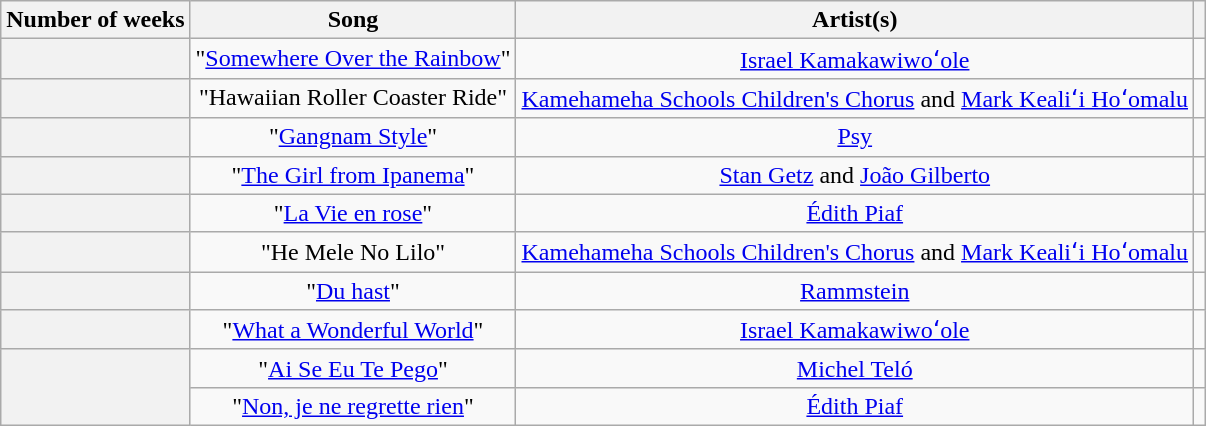<table class="wikitable sortable plainrowheaders" style="text-align: center">
<tr>
<th scope="col">Number of weeks</th>
<th scope="col">Song</th>
<th scope="col">Artist(s)</th>
<th scope="col" class="unsortable"></th>
</tr>
<tr>
<th scope="row"></th>
<td>"<a href='#'>Somewhere Over the Rainbow</a>"</td>
<td><a href='#'>Israel Kamakawiwoʻole</a></td>
<td></td>
</tr>
<tr>
<th scope="row"></th>
<td>"Hawaiian Roller Coaster Ride"</td>
<td><a href='#'>Kamehameha Schools Children's Chorus</a> and <a href='#'>Mark Kealiʻi Hoʻomalu</a></td>
<td></td>
</tr>
<tr>
<th scope="row"></th>
<td>"<a href='#'>Gangnam Style</a>"</td>
<td><a href='#'>Psy</a></td>
<td></td>
</tr>
<tr>
<th scope="row"></th>
<td>"<a href='#'>The Girl from Ipanema</a>"</td>
<td><a href='#'>Stan Getz</a> and <a href='#'>João Gilberto</a></td>
<td></td>
</tr>
<tr>
<th scope="row"></th>
<td>"<a href='#'>La Vie en rose</a>"</td>
<td><a href='#'>Édith Piaf</a></td>
<td></td>
</tr>
<tr>
<th scope="row"></th>
<td>"He Mele No Lilo"</td>
<td><a href='#'>Kamehameha Schools Children's Chorus</a> and <a href='#'>Mark Kealiʻi Hoʻomalu</a></td>
<td></td>
</tr>
<tr>
<th scope="row"></th>
<td>"<a href='#'>Du hast</a>"</td>
<td><a href='#'>Rammstein</a></td>
<td></td>
</tr>
<tr>
<th scope="row"></th>
<td>"<a href='#'>What a Wonderful World</a>"</td>
<td><a href='#'>Israel Kamakawiwoʻole</a></td>
<td></td>
</tr>
<tr>
<th scope="row" rowspan="2"></th>
<td>"<a href='#'>Ai Se Eu Te Pego</a>"</td>
<td><a href='#'>Michel Teló</a></td>
<td></td>
</tr>
<tr>
<td>"<a href='#'>Non, je ne regrette rien</a>"</td>
<td><a href='#'>Édith Piaf</a></td>
<td></td>
</tr>
</table>
